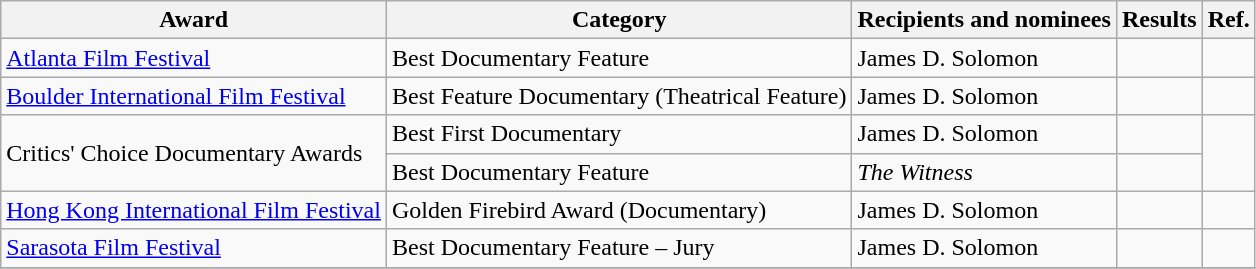<table class="wikitable sortable">
<tr>
<th>Award</th>
<th>Category</th>
<th>Recipients and nominees</th>
<th>Results</th>
<th>Ref.</th>
</tr>
<tr>
<td><a href='#'>Atlanta Film Festival</a></td>
<td>Best Documentary Feature</td>
<td>James D. Solomon</td>
<td></td>
<td></td>
</tr>
<tr>
<td><a href='#'>Boulder International Film Festival</a></td>
<td>Best Feature Documentary (Theatrical Feature)</td>
<td>James D. Solomon</td>
<td></td>
<td></td>
</tr>
<tr>
<td rowspan="2">Critics' Choice Documentary Awards</td>
<td>Best First Documentary</td>
<td>James D. Solomon</td>
<td></td>
<td rowspan=2></td>
</tr>
<tr>
<td>Best Documentary Feature</td>
<td><em>The Witness</em></td>
<td></td>
</tr>
<tr>
<td><a href='#'>Hong Kong International Film Festival</a></td>
<td>Golden Firebird Award (Documentary)</td>
<td>James D. Solomon</td>
<td></td>
<td></td>
</tr>
<tr>
<td><a href='#'>Sarasota Film Festival</a></td>
<td>Best Documentary Feature – Jury</td>
<td>James D. Solomon</td>
<td></td>
<td></td>
</tr>
<tr>
</tr>
</table>
